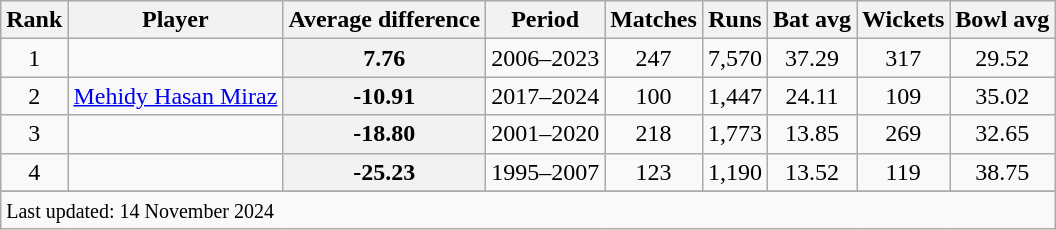<table class="wikitable plainrowheaders sortable">
<tr>
<th scope=col>Rank</th>
<th scope=col>Player</th>
<th scope=col>Average difference</th>
<th scope=col>Period</th>
<th scope=col>Matches</th>
<th scope=col>Runs</th>
<th scope=col>Bat avg</th>
<th scope=col>Wickets</th>
<th scope=col>Bowl avg</th>
</tr>
<tr>
<td align=center>1</td>
<td></td>
<th scope=row style=text-align:center;>7.76</th>
<td>2006–2023</td>
<td align=center>247</td>
<td align=center>7,570</td>
<td align=center>37.29</td>
<td align=center>317</td>
<td align=center>29.52</td>
</tr>
<tr>
<td align=center>2</td>
<td><a href='#'>Mehidy Hasan Miraz</a></td>
<th scope=row style=text-align:center;>-10.91</th>
<td>2017–2024</td>
<td align=center>100</td>
<td align=center>1,447</td>
<td align=center>24.11</td>
<td align=center>109</td>
<td align=center>35.02</td>
</tr>
<tr>
<td align="center">3</td>
<td></td>
<th scope="row" style="text-align:center;">-18.80</th>
<td>2001–2020</td>
<td align="center">218</td>
<td align="center">1,773</td>
<td align="center">13.85</td>
<td align="center">269</td>
<td align="center">32.65</td>
</tr>
<tr>
<td align="center">4</td>
<td></td>
<th scope="row" style="text-align:center;">-25.23</th>
<td>1995–2007</td>
<td align="center">123</td>
<td align="center">1,190</td>
<td align="center">13.52</td>
<td align="center">119</td>
<td align="center">38.75</td>
</tr>
<tr>
</tr>
<tr class=sortbottom>
<td colspan=9><small>Last updated: 14 November 2024</small></td>
</tr>
</table>
